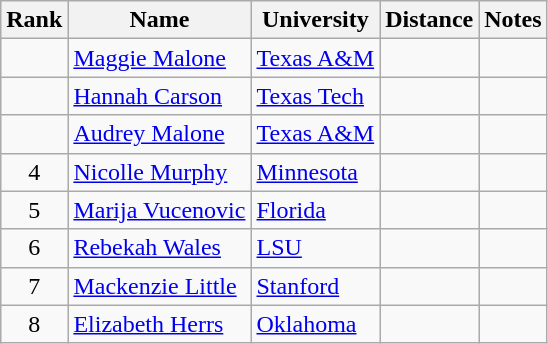<table class="wikitable sortable" style="text-align:center">
<tr>
<th>Rank</th>
<th>Name</th>
<th>University</th>
<th>Distance</th>
<th>Notes</th>
</tr>
<tr>
<td></td>
<td align=left><a href='#'>Maggie Malone</a></td>
<td align=left><a href='#'>Texas A&M</a></td>
<td></td>
<td></td>
</tr>
<tr>
<td></td>
<td align=left><a href='#'>Hannah Carson</a></td>
<td align=left><a href='#'>Texas Tech</a></td>
<td></td>
<td></td>
</tr>
<tr>
<td></td>
<td align=left><a href='#'>Audrey Malone</a></td>
<td align=left><a href='#'>Texas A&M</a></td>
<td></td>
<td></td>
</tr>
<tr>
<td>4</td>
<td align=left><a href='#'>Nicolle Murphy</a></td>
<td align=left><a href='#'>Minnesota</a></td>
<td></td>
<td></td>
</tr>
<tr>
<td>5</td>
<td align=left><a href='#'>Marija Vucenovic</a> </td>
<td align=left><a href='#'>Florida</a></td>
<td></td>
<td></td>
</tr>
<tr>
<td>6</td>
<td align=left><a href='#'>Rebekah Wales</a></td>
<td align=left><a href='#'>LSU</a></td>
<td></td>
<td></td>
</tr>
<tr>
<td>7</td>
<td align=left><a href='#'>Mackenzie Little</a> </td>
<td align=left><a href='#'>Stanford</a></td>
<td></td>
<td></td>
</tr>
<tr>
<td>8</td>
<td align=left><a href='#'>Elizabeth Herrs</a></td>
<td align=left><a href='#'>Oklahoma</a></td>
<td></td>
<td></td>
</tr>
</table>
